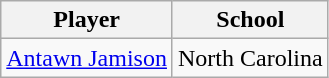<table class="wikitable sortable">
<tr>
<th>Player</th>
<th>School</th>
</tr>
<tr>
<td><a href='#'>Antawn Jamison</a></td>
<td>North Carolina</td>
</tr>
</table>
